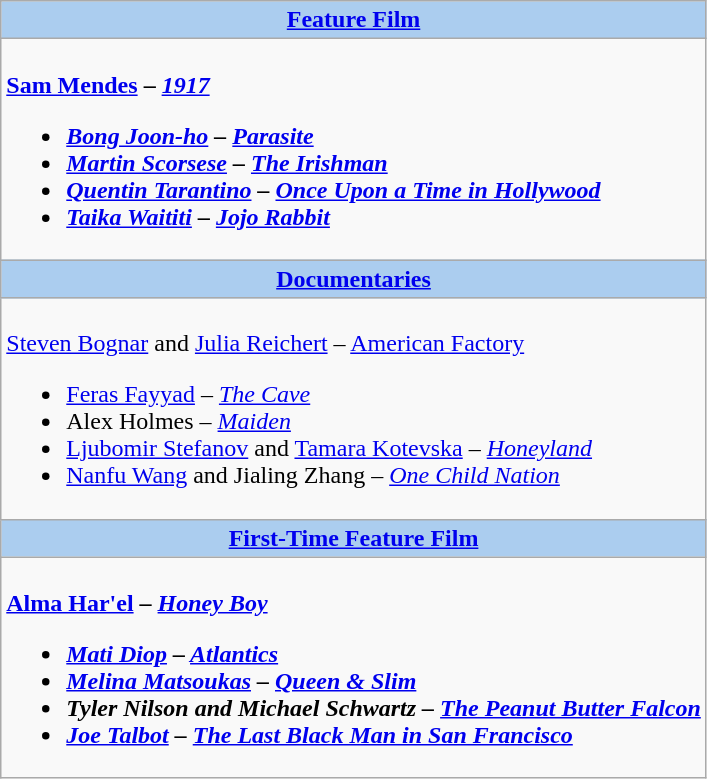<table class=wikitable style="width="100%">
<tr>
<th colspan="2" style="background:#abcdef;"><a href='#'>Feature Film</a></th>
</tr>
<tr>
<td colspan="2" style="vertical-align:top;"><br><strong><a href='#'>Sam Mendes</a> – <em><a href='#'>1917</a><strong><em><ul><li><a href='#'>Bong Joon-ho</a> – </em><a href='#'>Parasite</a><em></li><li><a href='#'>Martin Scorsese</a> – </em><a href='#'>The Irishman</a><em></li><li><a href='#'>Quentin Tarantino</a> – </em><a href='#'>Once Upon a Time in Hollywood</a><em></li><li><a href='#'>Taika Waititi</a> – </em><a href='#'>Jojo Rabbit</a><em></li></ul></td>
</tr>
<tr>
<th colspan="2" style="background:#abcdef;"><a href='#'>Documentaries</a></th>
</tr>
<tr>
<td colspan="2" style="vertical-align:top;"><br></strong><a href='#'>Steven Bognar</a> and <a href='#'>Julia Reichert</a> – </em><a href='#'>American Factory</a></em></strong><ul><li><a href='#'>Feras Fayyad</a> – <em><a href='#'>The Cave</a></em></li><li>Alex Holmes – <em><a href='#'>Maiden</a></em></li><li><a href='#'>Ljubomir Stefanov</a> and <a href='#'>Tamara Kotevska</a> – <em><a href='#'>Honeyland</a></em></li><li><a href='#'>Nanfu Wang</a> and Jialing Zhang – <em><a href='#'>One Child Nation</a></em></li></ul></td>
</tr>
<tr>
<th colspan="2" style="background:#abcdef;"><a href='#'>First-Time Feature Film</a></th>
</tr>
<tr>
<td colspan="2" style="vertical-align:top;"><br><strong><a href='#'>Alma Har'el</a> – <em><a href='#'>Honey Boy</a><strong><em><ul><li><a href='#'>Mati Diop</a> – </em><a href='#'>Atlantics</a><em></li><li><a href='#'>Melina Matsoukas</a> – </em><a href='#'>Queen & Slim</a><em></li><li>Tyler Nilson and Michael Schwartz – </em><a href='#'>The Peanut Butter Falcon</a><em></li><li><a href='#'>Joe Talbot</a> – </em><a href='#'>The Last Black Man in San Francisco</a><em></li></ul></td>
</tr>
</table>
